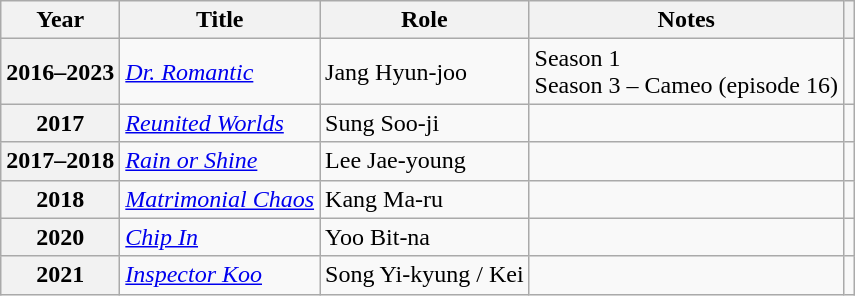<table class="wikitable plainrowheaders sortable">
<tr>
<th scope="col">Year</th>
<th scope="col">Title</th>
<th scope="col">Role</th>
<th scope="col">Notes</th>
<th scope="col" class="unsortable"></th>
</tr>
<tr>
<th scope="row">2016–2023</th>
<td><em><a href='#'>Dr. Romantic</a></em></td>
<td>Jang Hyun-joo</td>
<td>Season 1<br>Season 3 – Cameo (episode 16)</td>
<td style="text-align:center"></td>
</tr>
<tr>
<th scope="row">2017</th>
<td><em><a href='#'>Reunited Worlds</a></em></td>
<td>Sung Soo-ji</td>
<td></td>
<td style="text-align:center"></td>
</tr>
<tr>
<th scope="row">2017–2018</th>
<td><em><a href='#'>Rain or Shine</a></em></td>
<td>Lee Jae-young</td>
<td></td>
<td style="text-align:center"></td>
</tr>
<tr>
<th scope="row">2018</th>
<td><em><a href='#'>Matrimonial Chaos</a></em></td>
<td>Kang Ma-ru</td>
<td></td>
<td style="text-align:center"></td>
</tr>
<tr>
<th scope="row">2020</th>
<td><em><a href='#'>Chip In</a></em></td>
<td>Yoo Bit-na</td>
<td></td>
<td style="text-align:center"></td>
</tr>
<tr>
<th scope="row">2021</th>
<td><em><a href='#'>Inspector Koo</a></em></td>
<td>Song Yi-kyung / Kei</td>
<td></td>
<td style="text-align:center"></td>
</tr>
</table>
